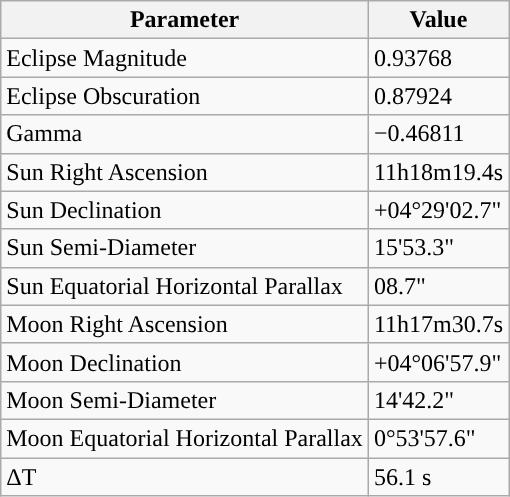<table class="wikitable">
<tr>
<th>Parameter</th>
<th>Value</th>
</tr>
<tr>
<td>Eclipse Magnitude</td>
<td>0.93768</td>
</tr>
<tr>
<td>Eclipse Obscuration</td>
<td>0.87924</td>
</tr>
<tr>
<td>Gamma</td>
<td>−0.46811</td>
</tr>
<tr>
<td>Sun Right Ascension</td>
<td>11h18m19.4s</td>
</tr>
<tr>
<td>Sun Declination</td>
<td>+04°29'02.7"</td>
</tr>
<tr>
<td>Sun Semi-Diameter</td>
<td>15'53.3"</td>
</tr>
<tr>
<td>Sun Equatorial Horizontal Parallax</td>
<td>08.7"</td>
</tr>
<tr>
<td>Moon Right Ascension</td>
<td>11h17m30.7s</td>
</tr>
<tr>
<td>Moon Declination</td>
<td>+04°06'57.9"</td>
</tr>
<tr>
<td>Moon Semi-Diameter</td>
<td>14'42.2"</td>
</tr>
<tr>
<td>Moon Equatorial Horizontal Parallax</td>
<td>0°53'57.6"</td>
</tr>
<tr>
<td>ΔT</td>
<td>56.1 s</td>
</tr>
</table>
